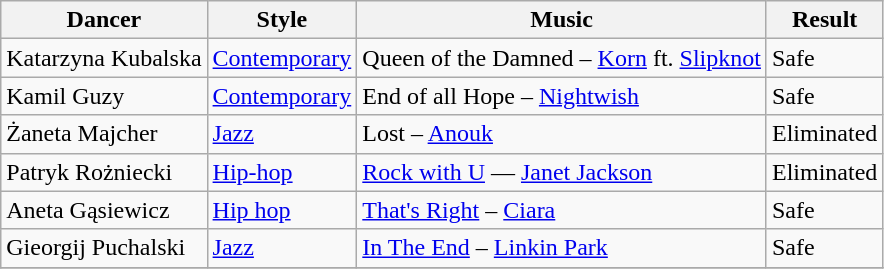<table class="wikitable">
<tr>
<th>Dancer</th>
<th>Style</th>
<th>Music</th>
<th>Result</th>
</tr>
<tr>
<td>Katarzyna Kubalska</td>
<td><a href='#'>Contemporary</a></td>
<td>Queen of the Damned – <a href='#'>Korn</a> ft. <a href='#'>Slipknot</a></td>
<td>Safe</td>
</tr>
<tr>
<td>Kamil Guzy</td>
<td><a href='#'>Contemporary</a></td>
<td>End of all Hope – <a href='#'>Nightwish</a></td>
<td>Safe</td>
</tr>
<tr>
<td>Żaneta Majcher</td>
<td><a href='#'>Jazz</a></td>
<td>Lost – <a href='#'>Anouk</a></td>
<td>Eliminated</td>
</tr>
<tr>
<td>Patryk Rożniecki</td>
<td><a href='#'>Hip-hop</a></td>
<td><a href='#'>Rock with U</a> — <a href='#'>Janet Jackson</a></td>
<td>Eliminated</td>
</tr>
<tr>
<td>Aneta Gąsiewicz</td>
<td><a href='#'>Hip hop</a></td>
<td><a href='#'>That's Right</a> – <a href='#'>Ciara</a></td>
<td>Safe</td>
</tr>
<tr>
<td>Gieorgij Puchalski</td>
<td><a href='#'>Jazz</a></td>
<td><a href='#'>In The End</a> – <a href='#'>Linkin Park</a></td>
<td>Safe</td>
</tr>
<tr>
</tr>
</table>
